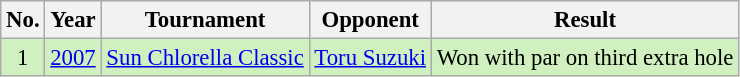<table class="wikitable" style="font-size:95%;">
<tr>
<th>No.</th>
<th>Year</th>
<th>Tournament</th>
<th>Opponent</th>
<th>Result</th>
</tr>
<tr style="background:#D0F0C0;">
<td align=center>1</td>
<td><a href='#'>2007</a></td>
<td><a href='#'>Sun Chlorella Classic</a></td>
<td> <a href='#'>Toru Suzuki</a></td>
<td>Won with par on third extra hole</td>
</tr>
</table>
